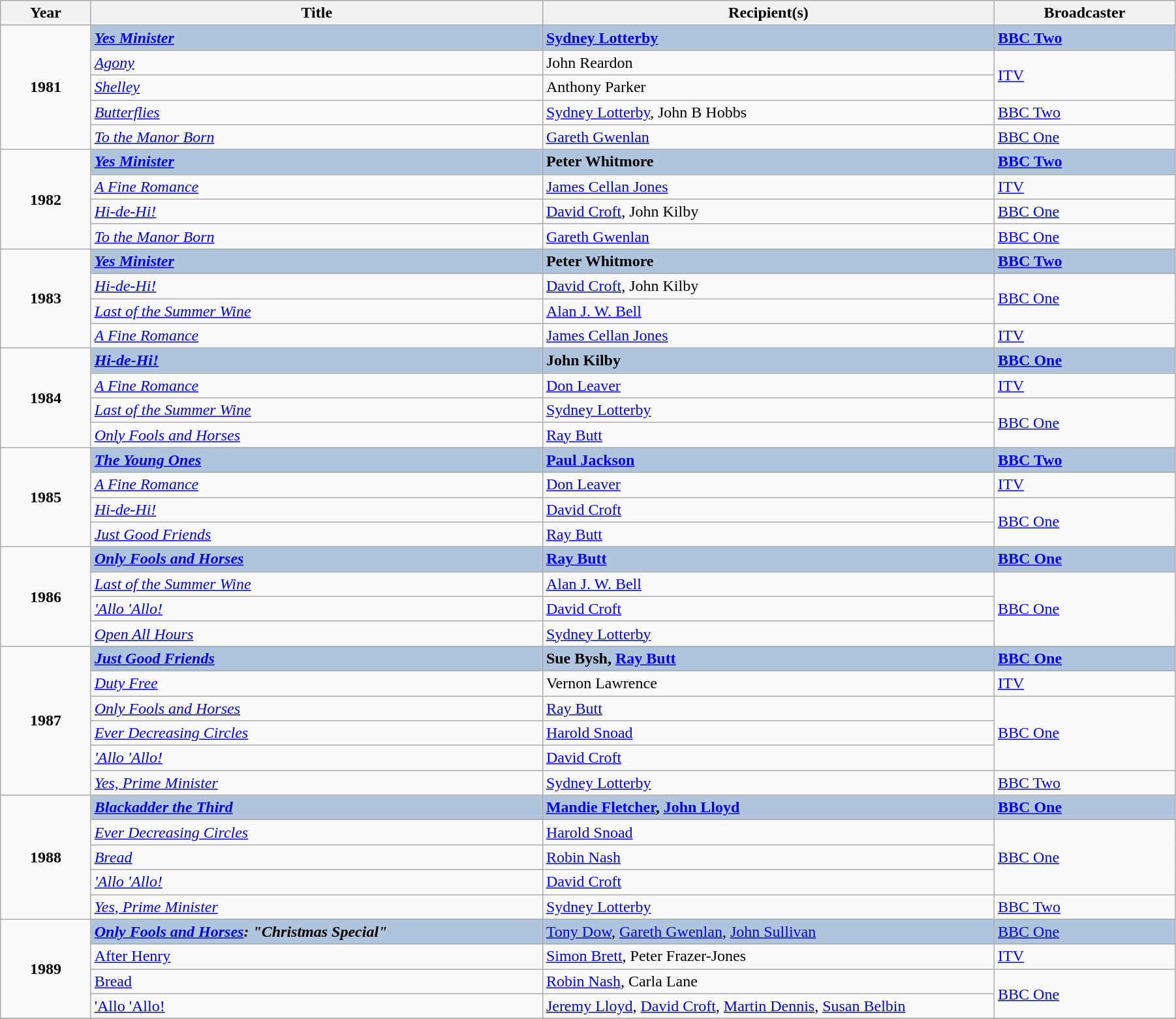<table class="wikitable" width="95%">
<tr>
<th width=5%>Year</th>
<th width=25%>Title</th>
<th width=25%><strong>Recipient(s)</strong></th>
<th width=10%><strong>Broadcaster</strong></th>
</tr>
<tr>
<td rowspan="5" style="text-align:center;"><strong>1981</strong></td>
<td style="background:#B0C4DE;"><strong><em><a href='#'>Yes Minister</a></em></strong></td>
<td style="background:#B0C4DE;"><strong><a href='#'>Sydney Lotterby</a></strong></td>
<td style="background:#B0C4DE;"><strong><a href='#'>BBC Two</a></strong></td>
</tr>
<tr>
<td><em><a href='#'>Agony</a></em></td>
<td>John Reardon</td>
<td rowspan="2"><a href='#'>ITV</a></td>
</tr>
<tr>
<td><em><a href='#'>Shelley</a></em></td>
<td>Anthony Parker</td>
</tr>
<tr>
<td><em><a href='#'>Butterflies</a></em></td>
<td><a href='#'>Sydney Lotterby</a>, John B Hobbs</td>
<td><a href='#'>BBC Two</a></td>
</tr>
<tr>
<td><em><a href='#'>To the Manor Born</a></em></td>
<td><a href='#'>Gareth Gwenlan</a></td>
<td><a href='#'>BBC One</a></td>
</tr>
<tr>
<td rowspan="4" style="text-align:center;"><strong>1982</strong></td>
<td style="background:#B0C4DE;"><strong><em><a href='#'>Yes Minister</a></em></strong></td>
<td style="background:#B0C4DE;"><strong>Peter Whitmore</strong></td>
<td style="background:#B0C4DE;"><strong><a href='#'>BBC Two</a></strong></td>
</tr>
<tr>
<td><em><a href='#'>A Fine Romance</a></em></td>
<td><a href='#'>James Cellan Jones</a></td>
<td><a href='#'>ITV</a></td>
</tr>
<tr>
<td><em><a href='#'>Hi-de-Hi!</a></em></td>
<td><a href='#'>David Croft</a>, John Kilby</td>
<td><a href='#'>BBC One</a></td>
</tr>
<tr>
<td><em><a href='#'>To the Manor Born</a></em></td>
<td><a href='#'>Gareth Gwenlan</a></td>
<td><a href='#'>BBC One</a></td>
</tr>
<tr>
<td rowspan="4" style="text-align:center;"><strong>1983</strong></td>
<td style="background:#B0C4DE;"><strong><em><a href='#'>Yes Minister</a></em></strong></td>
<td style="background:#B0C4DE;"><strong>Peter Whitmore</strong></td>
<td style="background:#B0C4DE;"><strong><a href='#'>BBC Two</a></strong></td>
</tr>
<tr>
<td><em><a href='#'>Hi-de-Hi!</a></em></td>
<td><a href='#'>David Croft</a>, John Kilby</td>
<td rowspan="2"><a href='#'>BBC One</a></td>
</tr>
<tr>
<td><em><a href='#'>Last of the Summer Wine</a></em></td>
<td><a href='#'>Alan J. W. Bell</a></td>
</tr>
<tr>
<td><em><a href='#'>A Fine Romance</a></em></td>
<td><a href='#'>James Cellan Jones</a></td>
<td><a href='#'>ITV</a></td>
</tr>
<tr>
<td rowspan="4" style="text-align:center;"><strong>1984</strong></td>
<td style="background:#B0C4DE;"><strong><em><a href='#'>Hi-de-Hi!</a></em></strong></td>
<td style="background:#B0C4DE;"><strong>John Kilby</strong></td>
<td style="background:#B0C4DE;"><strong><a href='#'>BBC One</a></strong></td>
</tr>
<tr>
<td><em><a href='#'>A Fine Romance</a></em></td>
<td><a href='#'>Don Leaver</a></td>
<td><a href='#'>ITV</a></td>
</tr>
<tr>
<td><em><a href='#'>Last of the Summer Wine</a></em></td>
<td><a href='#'>Sydney Lotterby</a></td>
<td rowspan="2"><a href='#'>BBC One</a></td>
</tr>
<tr>
<td><em><a href='#'>Only Fools and Horses</a></em></td>
<td><a href='#'>Ray Butt</a></td>
</tr>
<tr>
<td rowspan="4" style="text-align:center;"><strong>1985</strong></td>
<td style="background:#B0C4DE;"><strong><em><a href='#'>The Young Ones</a></em></strong></td>
<td style="background:#B0C4DE;"><strong><a href='#'>Paul Jackson</a></strong></td>
<td style="background:#B0C4DE;"><strong><a href='#'>BBC Two</a></strong></td>
</tr>
<tr>
<td><em><a href='#'>A Fine Romance</a></em></td>
<td><a href='#'>Don Leaver</a></td>
<td><a href='#'>ITV</a></td>
</tr>
<tr>
<td><em><a href='#'>Hi-de-Hi!</a></em></td>
<td><a href='#'>David Croft</a></td>
<td rowspan="2"><a href='#'>BBC One</a></td>
</tr>
<tr>
<td><em><a href='#'>Just Good Friends</a></em></td>
<td><a href='#'>Ray Butt</a></td>
</tr>
<tr>
<td rowspan="4" style="text-align:center;"><strong>1986</strong></td>
<td style="background:#B0C4DE;"><strong><em><a href='#'>Only Fools and Horses</a></em></strong></td>
<td style="background:#B0C4DE;"><strong><a href='#'>Ray Butt</a></strong></td>
<td style="background:#B0C4DE;"><strong><a href='#'>BBC One</a></strong></td>
</tr>
<tr>
<td><em><a href='#'>Last of the Summer Wine</a></em></td>
<td><a href='#'>Alan J. W. Bell</a></td>
<td rowspan="3"><a href='#'>BBC One</a></td>
</tr>
<tr>
<td><em><a href='#'>'Allo 'Allo!</a></em></td>
<td><a href='#'>David Croft</a></td>
</tr>
<tr>
<td><em><a href='#'>Open All Hours</a></em></td>
<td><a href='#'>Sydney Lotterby</a></td>
</tr>
<tr>
<td rowspan="6" style="text-align:center;"><strong>1987</strong></td>
<td style="background:#B0C4DE;"><strong><em><a href='#'>Just Good Friends</a></em></strong></td>
<td style="background:#B0C4DE;"><strong>Sue Bysh, <a href='#'>Ray Butt</a></strong></td>
<td style="background:#B0C4DE;"><strong><a href='#'>BBC One</a></strong></td>
</tr>
<tr>
<td><em><a href='#'>Duty Free</a></em></td>
<td>Vernon Lawrence</td>
<td><a href='#'>ITV</a></td>
</tr>
<tr>
<td><em><a href='#'>Only Fools and Horses</a></em></td>
<td><a href='#'>Ray Butt</a></td>
<td rowspan="3"><a href='#'>BBC One</a></td>
</tr>
<tr>
<td><em><a href='#'>Ever Decreasing Circles</a></em></td>
<td><a href='#'>Harold Snoad</a></td>
</tr>
<tr>
<td><em><a href='#'>'Allo 'Allo!</a></em></td>
<td><a href='#'>David Croft</a></td>
</tr>
<tr>
<td><em><a href='#'>Yes, Prime Minister</a></em></td>
<td><a href='#'>Sydney Lotterby</a></td>
<td><a href='#'>BBC Two</a></td>
</tr>
<tr>
<td rowspan="5" style="text-align:center;"><strong>1988</strong></td>
<td style="background:#B0C4DE;"><strong><em><a href='#'>Blackadder the Third</a></em></strong></td>
<td style="background:#B0C4DE;"><strong><a href='#'>Mandie Fletcher</a>, <a href='#'>John Lloyd</a></strong></td>
<td style="background:#B0C4DE;"><strong><a href='#'>BBC One</a></strong></td>
</tr>
<tr>
<td><em><a href='#'>Ever Decreasing Circles</a></em></td>
<td><a href='#'>Harold Snoad</a></td>
<td rowspan="3"><a href='#'>BBC One</a></td>
</tr>
<tr>
<td><em><a href='#'>Bread</a></em></td>
<td><a href='#'>Robin Nash</a></td>
</tr>
<tr>
<td><em><a href='#'>'Allo 'Allo!</a></em></td>
<td><a href='#'>David Croft</a></td>
</tr>
<tr>
<td><em><a href='#'>Yes, Prime Minister</a></em></td>
<td><a href='#'>Sydney Lotterby</a></td>
<td><a href='#'>BBC Two</a></td>
</tr>
<tr>
<td rowspan="4" style="text-align:center;"><strong>1989</strong></td>
<td style="background:#B0C4DE;"><strong><em><a href='#'>Only Fools and Horses</a><em>: "Christmas Special"<strong></td>
<td style="background:#B0C4DE;"></strong><a href='#'>Tony Dow</a>, <a href='#'>Gareth Gwenlan</a>, <a href='#'>John Sullivan</a><strong></td>
<td style="background:#B0C4DE;"></strong><a href='#'>BBC One</a><strong></td>
</tr>
<tr>
<td></em><a href='#'>After Henry</a><em></td>
<td><a href='#'>Simon Brett</a>, Peter Frazer-Jones</td>
<td><a href='#'>ITV</a></td>
</tr>
<tr>
<td></em><a href='#'>Bread</a><em></td>
<td><a href='#'>Robin Nash</a>, Carla Lane</td>
<td rowspan="2"><a href='#'>BBC One</a></td>
</tr>
<tr>
<td></em><a href='#'>'Allo 'Allo!</a><em></td>
<td><a href='#'>Jeremy Lloyd</a>, <a href='#'>David Croft</a>, <a href='#'>Martin Dennis</a>, <a href='#'>Susan Belbin</a></td>
</tr>
<tr>
</tr>
</table>
